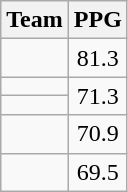<table class=wikitable>
<tr>
<th>Team</th>
<th>PPG</th>
</tr>
<tr>
<td></td>
<td align=center>81.3</td>
</tr>
<tr>
<td></td>
<td align=center rowspan=2>71.3</td>
</tr>
<tr>
<td></td>
</tr>
<tr>
<td></td>
<td align=center>70.9</td>
</tr>
<tr>
<td></td>
<td align=center>69.5</td>
</tr>
</table>
